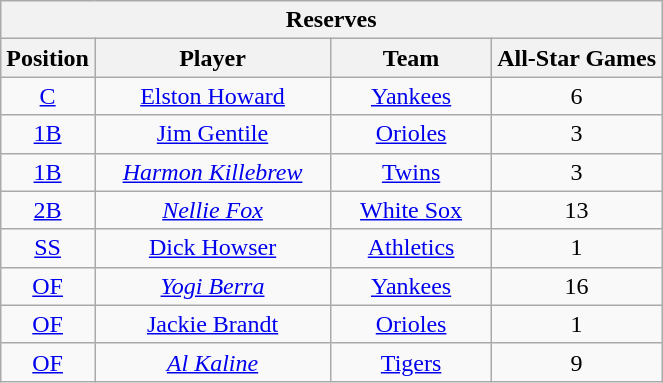<table class="wikitable" style="font-size: 100%; text-align:center;">
<tr>
<th colspan="4">Reserves</th>
</tr>
<tr>
<th>Position</th>
<th width="150">Player</th>
<th width="100">Team</th>
<th>All-Star Games</th>
</tr>
<tr>
<td><a href='#'>C</a></td>
<td><a href='#'>Elston Howard</a></td>
<td><a href='#'>Yankees</a></td>
<td>6</td>
</tr>
<tr>
<td><a href='#'>1B</a></td>
<td><a href='#'>Jim Gentile</a></td>
<td><a href='#'>Orioles</a></td>
<td>3</td>
</tr>
<tr>
<td><a href='#'>1B</a></td>
<td><em><a href='#'>Harmon Killebrew</a></em></td>
<td><a href='#'>Twins</a></td>
<td>3</td>
</tr>
<tr>
<td><a href='#'>2B</a></td>
<td><em><a href='#'>Nellie Fox</a></em></td>
<td><a href='#'>White Sox</a></td>
<td>13</td>
</tr>
<tr>
<td><a href='#'>SS</a></td>
<td><a href='#'>Dick Howser</a></td>
<td><a href='#'>Athletics</a></td>
<td>1</td>
</tr>
<tr>
<td><a href='#'>OF</a></td>
<td><em><a href='#'>Yogi Berra</a></em></td>
<td><a href='#'>Yankees</a></td>
<td>16</td>
</tr>
<tr>
<td><a href='#'>OF</a></td>
<td><a href='#'>Jackie Brandt</a></td>
<td><a href='#'>Orioles</a></td>
<td>1</td>
</tr>
<tr>
<td><a href='#'>OF</a></td>
<td><em><a href='#'>Al Kaline</a></em></td>
<td><a href='#'>Tigers</a></td>
<td>9</td>
</tr>
</table>
